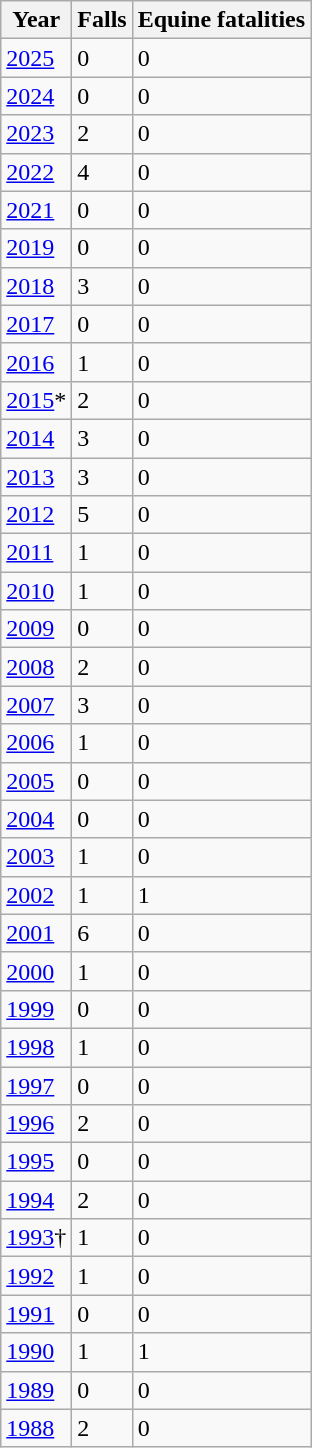<table class="wikitable sortable">
<tr>
<th>Year</th>
<th>Falls</th>
<th>Equine fatalities</th>
</tr>
<tr>
<td><a href='#'>2025</a></td>
<td>0</td>
<td>0</td>
</tr>
<tr>
<td><a href='#'>2024</a></td>
<td>0</td>
<td>0</td>
</tr>
<tr>
<td><a href='#'>2023</a></td>
<td>2</td>
<td>0</td>
</tr>
<tr>
<td><a href='#'>2022</a></td>
<td>4</td>
<td>0</td>
</tr>
<tr>
<td><a href='#'>2021</a></td>
<td>0</td>
<td>0</td>
</tr>
<tr>
<td><a href='#'>2019</a></td>
<td>0</td>
<td>0</td>
</tr>
<tr>
<td><a href='#'>2018</a></td>
<td>3</td>
<td>0</td>
</tr>
<tr>
<td><a href='#'>2017</a></td>
<td>0</td>
<td>0</td>
</tr>
<tr>
<td><a href='#'>2016</a></td>
<td>1</td>
<td>0</td>
</tr>
<tr>
<td><a href='#'>2015</a>*</td>
<td>2</td>
<td>0</td>
</tr>
<tr>
<td><a href='#'>2014</a></td>
<td>3</td>
<td>0</td>
</tr>
<tr>
<td><a href='#'>2013</a></td>
<td>3</td>
<td>0</td>
</tr>
<tr>
<td><a href='#'>2012</a></td>
<td>5</td>
<td>0</td>
</tr>
<tr>
<td><a href='#'>2011</a></td>
<td>1</td>
<td>0</td>
</tr>
<tr>
<td><a href='#'>2010</a></td>
<td>1</td>
<td>0</td>
</tr>
<tr>
<td><a href='#'>2009</a></td>
<td>0</td>
<td>0</td>
</tr>
<tr>
<td><a href='#'>2008</a></td>
<td>2</td>
<td>0</td>
</tr>
<tr>
<td><a href='#'>2007</a></td>
<td>3</td>
<td>0</td>
</tr>
<tr>
<td><a href='#'>2006</a></td>
<td>1</td>
<td>0</td>
</tr>
<tr>
<td><a href='#'>2005</a></td>
<td>0</td>
<td>0</td>
</tr>
<tr>
<td><a href='#'>2004</a></td>
<td>0</td>
<td>0</td>
</tr>
<tr>
<td><a href='#'>2003</a></td>
<td>1</td>
<td>0</td>
</tr>
<tr>
<td><a href='#'>2002</a></td>
<td>1</td>
<td>1</td>
</tr>
<tr>
<td><a href='#'>2001</a></td>
<td>6</td>
<td>0</td>
</tr>
<tr>
<td><a href='#'>2000</a></td>
<td>1</td>
<td>0</td>
</tr>
<tr>
<td><a href='#'>1999</a></td>
<td>0</td>
<td>0</td>
</tr>
<tr>
<td><a href='#'>1998</a></td>
<td>1</td>
<td>0</td>
</tr>
<tr>
<td><a href='#'>1997</a></td>
<td>0</td>
<td>0</td>
</tr>
<tr>
<td><a href='#'>1996</a></td>
<td>2</td>
<td>0</td>
</tr>
<tr>
<td><a href='#'>1995</a></td>
<td>0</td>
<td>0</td>
</tr>
<tr>
<td><a href='#'>1994</a></td>
<td>2</td>
<td>0</td>
</tr>
<tr>
<td><a href='#'>1993</a>†</td>
<td>1</td>
<td>0</td>
</tr>
<tr>
<td><a href='#'>1992</a></td>
<td>1</td>
<td>0</td>
</tr>
<tr>
<td><a href='#'>1991</a></td>
<td>0</td>
<td>0</td>
</tr>
<tr>
<td><a href='#'>1990</a></td>
<td>1</td>
<td>1</td>
</tr>
<tr>
<td><a href='#'>1989</a></td>
<td>0</td>
<td>0</td>
</tr>
<tr>
<td><a href='#'>1988</a></td>
<td>2</td>
<td>0</td>
</tr>
</table>
